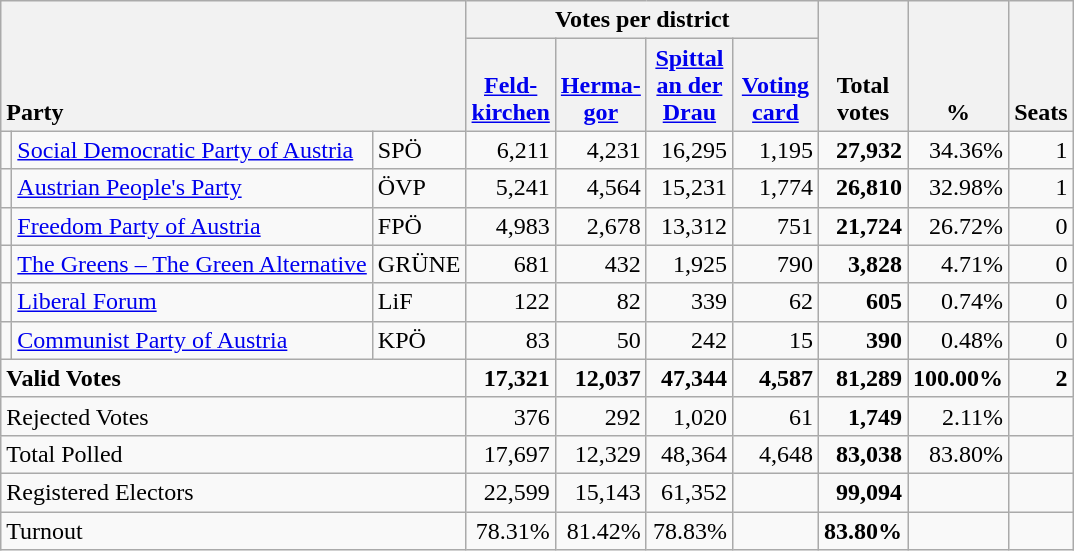<table class="wikitable" border="1" style="text-align:right;">
<tr>
<th style="text-align:left;" valign=bottom rowspan=2 colspan=3>Party</th>
<th colspan=4>Votes per district</th>
<th align=center valign=bottom rowspan=2 width="50">Total<br>votes</th>
<th align=center valign=bottom rowspan=2 width="50">%</th>
<th align=center valign=bottom rowspan=2>Seats</th>
</tr>
<tr>
<th align=center valign=bottom width="50"><a href='#'>Feld-<br>kirchen</a></th>
<th align=center valign=bottom width="50"><a href='#'>Herma-<br>gor</a></th>
<th align=center valign=bottom width="50"><a href='#'>Spittal<br>an der<br>Drau</a></th>
<th align=center valign=bottom width="50"><a href='#'>Voting<br>card</a></th>
</tr>
<tr>
<td></td>
<td align=left><a href='#'>Social Democratic Party of Austria</a></td>
<td align=left>SPÖ</td>
<td>6,211</td>
<td>4,231</td>
<td>16,295</td>
<td>1,195</td>
<td><strong>27,932</strong></td>
<td>34.36%</td>
<td>1</td>
</tr>
<tr>
<td></td>
<td align=left><a href='#'>Austrian People's Party</a></td>
<td align=left>ÖVP</td>
<td>5,241</td>
<td>4,564</td>
<td>15,231</td>
<td>1,774</td>
<td><strong>26,810</strong></td>
<td>32.98%</td>
<td>1</td>
</tr>
<tr>
<td></td>
<td align=left><a href='#'>Freedom Party of Austria</a></td>
<td align=left>FPÖ</td>
<td>4,983</td>
<td>2,678</td>
<td>13,312</td>
<td>751</td>
<td><strong>21,724</strong></td>
<td>26.72%</td>
<td>0</td>
</tr>
<tr>
<td></td>
<td align=left style="white-space: nowrap;"><a href='#'>The Greens – The Green Alternative</a></td>
<td align=left>GRÜNE</td>
<td>681</td>
<td>432</td>
<td>1,925</td>
<td>790</td>
<td><strong>3,828</strong></td>
<td>4.71%</td>
<td>0</td>
</tr>
<tr>
<td></td>
<td align=left><a href='#'>Liberal Forum</a></td>
<td align=left>LiF</td>
<td>122</td>
<td>82</td>
<td>339</td>
<td>62</td>
<td><strong>605</strong></td>
<td>0.74%</td>
<td>0</td>
</tr>
<tr>
<td></td>
<td align=left><a href='#'>Communist Party of Austria</a></td>
<td align=left>KPÖ</td>
<td>83</td>
<td>50</td>
<td>242</td>
<td>15</td>
<td><strong>390</strong></td>
<td>0.48%</td>
<td>0</td>
</tr>
<tr style="font-weight:bold">
<td align=left colspan=3>Valid Votes</td>
<td>17,321</td>
<td>12,037</td>
<td>47,344</td>
<td>4,587</td>
<td>81,289</td>
<td>100.00%</td>
<td>2</td>
</tr>
<tr>
<td align=left colspan=3>Rejected Votes</td>
<td>376</td>
<td>292</td>
<td>1,020</td>
<td>61</td>
<td><strong>1,749</strong></td>
<td>2.11%</td>
<td></td>
</tr>
<tr>
<td align=left colspan=3>Total Polled</td>
<td>17,697</td>
<td>12,329</td>
<td>48,364</td>
<td>4,648</td>
<td><strong>83,038</strong></td>
<td>83.80%</td>
<td></td>
</tr>
<tr>
<td align=left colspan=3>Registered Electors</td>
<td>22,599</td>
<td>15,143</td>
<td>61,352</td>
<td></td>
<td><strong>99,094</strong></td>
<td></td>
<td></td>
</tr>
<tr>
<td align=left colspan=3>Turnout</td>
<td>78.31%</td>
<td>81.42%</td>
<td>78.83%</td>
<td></td>
<td><strong>83.80%</strong></td>
<td></td>
<td></td>
</tr>
</table>
